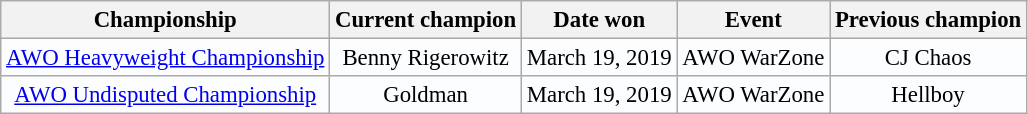<table class="wikitable" style="background:#fcfdff; font-size:95%; text-align: center;">
<tr>
<th>Championship</th>
<th>Current champion</th>
<th>Date won</th>
<th>Event</th>
<th>Previous champion</th>
</tr>
<tr>
<td><a href='#'>AWO Heavyweight Championship</a></td>
<td>Benny Rigerowitz</td>
<td>March 19, 2019</td>
<td>AWO WarZone</td>
<td>CJ Chaos</td>
</tr>
<tr>
<td><a href='#'>AWO Undisputed Championship</a></td>
<td>Goldman</td>
<td>March 19, 2019</td>
<td>AWO WarZone</td>
<td>Hellboy</td>
</tr>
</table>
